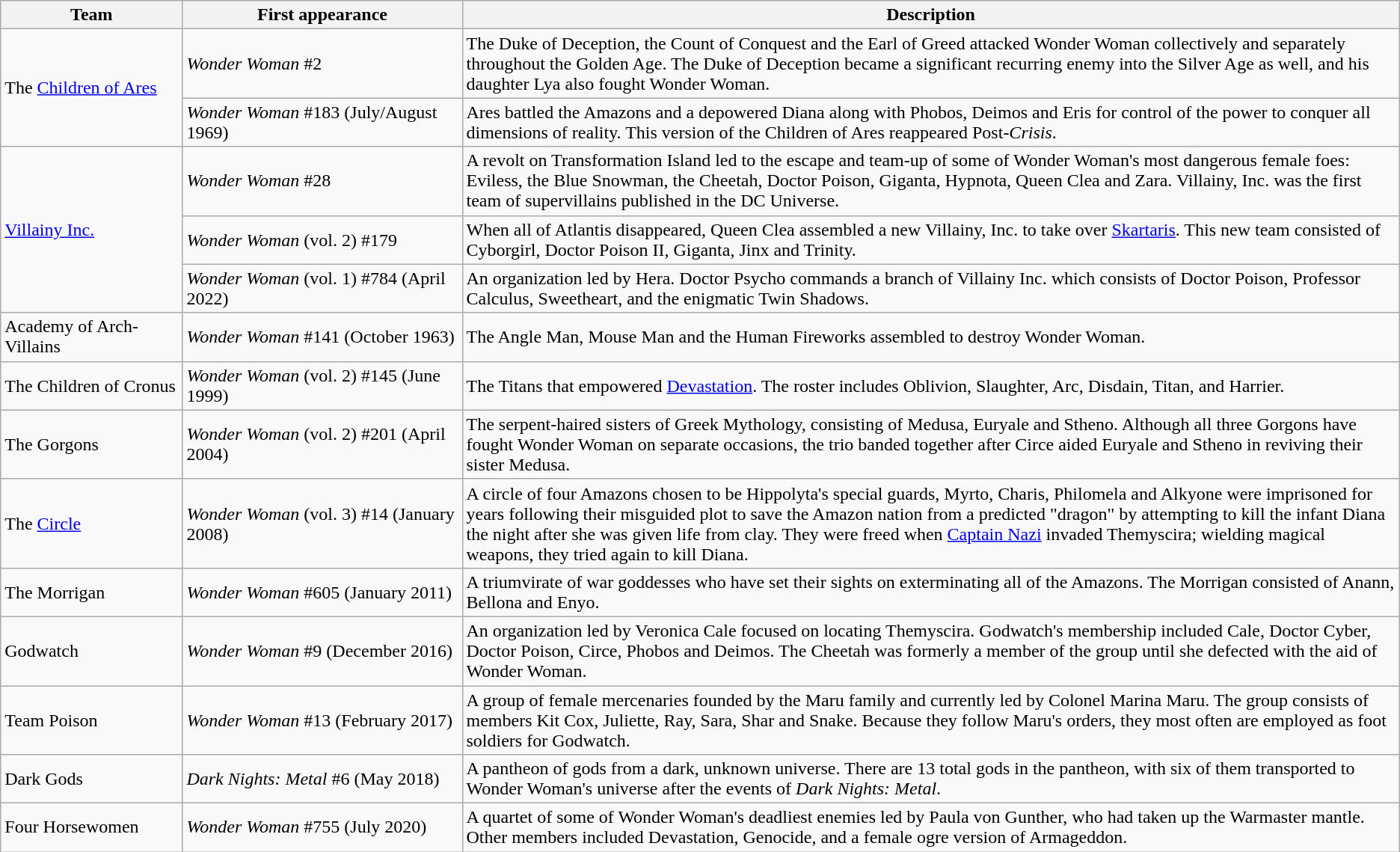<table class="wikitable">
<tr>
<th width="13%">Team</th>
<th width="20%">First appearance</th>
<th width="67%">Description</th>
</tr>
<tr>
<td Rowspan=2>The <a href='#'>Children of Ares</a></td>
<td><em>Wonder Woman</em> #2</td>
<td>The Duke of Deception, the Count of Conquest and the Earl of Greed attacked Wonder Woman collectively and separately throughout the Golden Age. The Duke of Deception became a significant recurring enemy into the Silver Age as well, and his daughter Lya also fought Wonder Woman.</td>
</tr>
<tr>
<td><em>Wonder Woman</em> #183 (July/August 1969)</td>
<td>Ares battled the Amazons and a depowered Diana along with Phobos, Deimos and Eris for control of the power to conquer all dimensions of reality. This version of the Children of Ares reappeared Post-<em>Crisis</em>.</td>
</tr>
<tr>
<td Rowspan=3><a href='#'>Villainy Inc.</a></td>
<td><em>Wonder Woman</em> #28</td>
<td>A revolt on Transformation Island led to the escape and team-up of some of Wonder Woman's most dangerous female foes: Eviless, the Blue Snowman, the Cheetah, Doctor Poison, Giganta, Hypnota, Queen Clea and Zara. Villainy, Inc. was the first team of supervillains published in the DC Universe.</td>
</tr>
<tr>
<td><em>Wonder Woman</em> (vol. 2) #179</td>
<td>When all of Atlantis disappeared, Queen Clea assembled a new Villainy, Inc. to take over <a href='#'>Skartaris</a>. This new team consisted of Cyborgirl, Doctor Poison II, Giganta, Jinx and Trinity.</td>
</tr>
<tr>
<td><em>Wonder Woman</em> (vol. 1) #784 (April 2022)</td>
<td>An organization led by Hera. Doctor Psycho commands a branch of Villainy Inc. which consists of Doctor Poison, Professor Calculus, Sweetheart, and the enigmatic Twin Shadows.</td>
</tr>
<tr>
<td>Academy of Arch-Villains</td>
<td><em>Wonder Woman</em> #141 (October 1963)</td>
<td>The Angle Man, Mouse Man and the Human Fireworks assembled to destroy Wonder Woman.</td>
</tr>
<tr>
<td>The Children of Cronus</td>
<td><em>Wonder Woman</em> (vol. 2) #145 (June 1999)</td>
<td>The Titans that empowered <a href='#'>Devastation</a>. The roster includes Oblivion, Slaughter, Arc, Disdain, Titan, and Harrier.</td>
</tr>
<tr>
<td>The Gorgons</td>
<td><em>Wonder Woman</em> (vol. 2) #201 (April 2004)</td>
<td>The serpent-haired sisters of Greek Mythology, consisting of Medusa, Euryale and Stheno. Although all three Gorgons have fought Wonder Woman on separate occasions, the trio banded together after Circe aided Euryale and Stheno in reviving their sister Medusa.</td>
</tr>
<tr>
<td>The <a href='#'>Circle</a></td>
<td><em>Wonder Woman</em> (vol. 3) #14 (January 2008)</td>
<td>A circle of four Amazons chosen to be Hippolyta's special guards, Myrto, Charis, Philomela and Alkyone were imprisoned for years following their misguided plot to save the Amazon nation from a predicted "dragon" by attempting to kill the infant Diana the night after she was given life from clay. They were freed when <a href='#'>Captain Nazi</a> invaded Themyscira; wielding magical weapons, they tried again to kill Diana.</td>
</tr>
<tr>
<td>The Morrigan</td>
<td><em>Wonder Woman</em> #605 (January 2011)</td>
<td>A triumvirate of war goddesses who have set their sights on exterminating all of the Amazons. The Morrigan consisted of Anann, Bellona and Enyo.</td>
</tr>
<tr>
<td>Godwatch</td>
<td><em>Wonder Woman</em> #9 (December 2016)</td>
<td>An organization led by Veronica Cale focused on locating Themyscira. Godwatch's membership included Cale, Doctor Cyber, Doctor Poison, Circe, Phobos and Deimos. The Cheetah was formerly a member of the group until she defected with the aid of Wonder Woman.</td>
</tr>
<tr>
<td>Team Poison</td>
<td><em>Wonder Woman</em> #13 (February 2017)</td>
<td>A group of female mercenaries founded by the Maru family and currently led by Colonel Marina Maru. The group consists of members Kit Cox, Juliette, Ray, Sara, Shar and Snake. Because they follow Maru's orders, they most often are employed as foot soldiers for Godwatch.</td>
</tr>
<tr>
<td>Dark Gods</td>
<td><em>Dark Nights: Metal</em> #6 (May 2018)</td>
<td>A pantheon of gods from a dark, unknown universe. There are 13 total gods in the pantheon, with six of them transported to Wonder Woman's universe after the events of <em>Dark Nights: Metal</em>.</td>
</tr>
<tr>
<td>Four Horsewomen</td>
<td><em>Wonder Woman</em> #755 (July 2020)</td>
<td>A quartet of some of Wonder Woman's deadliest enemies led by Paula von Gunther, who had taken up the Warmaster mantle. Other members included Devastation, Genocide, and a female ogre version of Armageddon.</td>
</tr>
</table>
